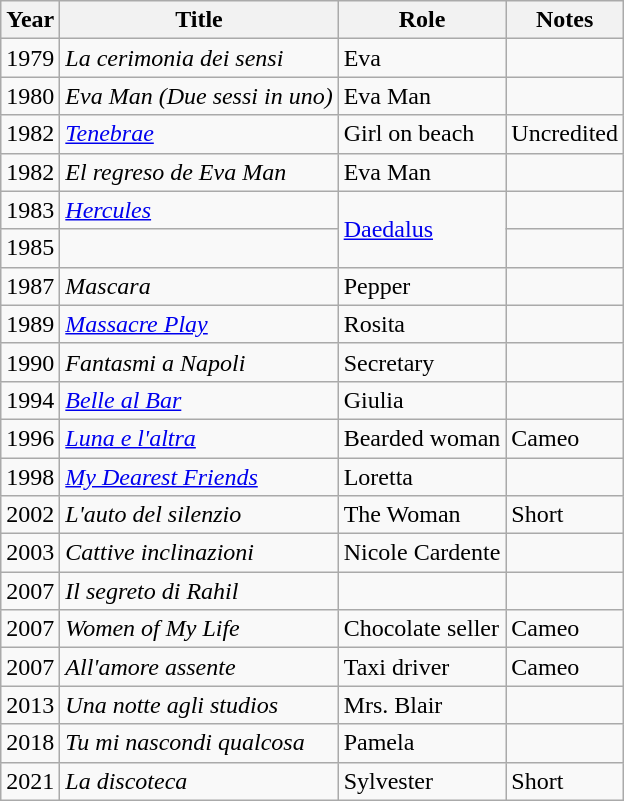<table class="wikitable plainrowheaders" style="text-align:left;">
<tr>
<th>Year</th>
<th>Title</th>
<th>Role</th>
<th>Notes</th>
</tr>
<tr>
<td>1979</td>
<td><em>La cerimonia dei sensi</em></td>
<td>Eva</td>
<td></td>
</tr>
<tr>
<td>1980</td>
<td><em>Eva Man (Due sessi in uno)</em></td>
<td>Eva Man</td>
<td></td>
</tr>
<tr>
<td>1982</td>
<td><em><a href='#'>Tenebrae</a></em></td>
<td>Girl on beach</td>
<td>Uncredited</td>
</tr>
<tr>
<td>1982</td>
<td><em>El regreso de Eva Man</em></td>
<td>Eva Man</td>
<td></td>
</tr>
<tr>
<td>1983</td>
<td><em><a href='#'>Hercules</a></em></td>
<td rowspan="2"><a href='#'>Daedalus</a></td>
<td></td>
</tr>
<tr>
<td>1985</td>
<td></td>
<td></td>
</tr>
<tr>
<td>1987</td>
<td><em>Mascara</em></td>
<td>Pepper</td>
<td></td>
</tr>
<tr>
<td>1989</td>
<td><em><a href='#'>Massacre Play</a></em></td>
<td>Rosita</td>
<td></td>
</tr>
<tr>
<td>1990</td>
<td><em>Fantasmi a Napoli</em></td>
<td>Secretary</td>
<td></td>
</tr>
<tr>
<td>1994</td>
<td><em><a href='#'>Belle al Bar</a></em></td>
<td>Giulia</td>
<td></td>
</tr>
<tr>
<td>1996</td>
<td><em><a href='#'>Luna e l'altra</a></em></td>
<td>Bearded woman</td>
<td>Cameo</td>
</tr>
<tr>
<td>1998</td>
<td><em><a href='#'>My Dearest Friends</a></em></td>
<td>Loretta</td>
<td></td>
</tr>
<tr>
<td>2002</td>
<td><em>L'auto del silenzio</em></td>
<td>The Woman</td>
<td>Short</td>
</tr>
<tr>
<td>2003</td>
<td><em>Cattive inclinazioni</em></td>
<td>Nicole Cardente</td>
<td></td>
</tr>
<tr>
<td>2007</td>
<td><em>Il segreto di Rahil</em></td>
<td></td>
<td></td>
</tr>
<tr>
<td>2007</td>
<td><em>Women of My Life</em></td>
<td>Chocolate seller</td>
<td>Cameo</td>
</tr>
<tr>
<td>2007</td>
<td><em>All'amore assente</em></td>
<td>Taxi driver</td>
<td>Cameo</td>
</tr>
<tr>
<td>2013</td>
<td><em>Una notte agli studios</em></td>
<td>Mrs. Blair</td>
<td></td>
</tr>
<tr>
<td>2018</td>
<td><em>Tu mi nascondi qualcosa</em></td>
<td>Pamela</td>
<td></td>
</tr>
<tr>
<td>2021</td>
<td><em>La discoteca</em></td>
<td>Sylvester</td>
<td>Short</td>
</tr>
</table>
